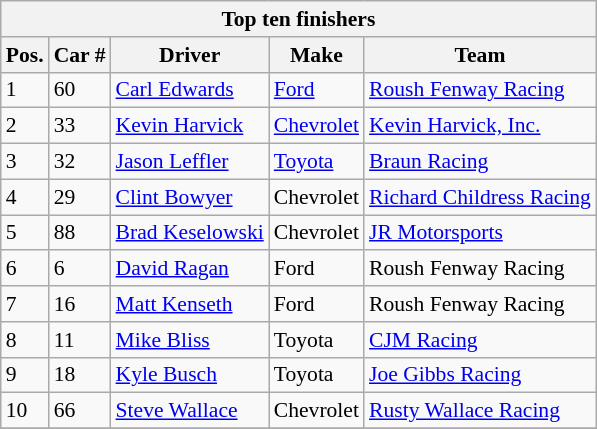<table class="wikitable" style="font-size: 90%;">
<tr>
<th colspan=9>Top ten finishers</th>
</tr>
<tr>
<th>Pos.</th>
<th>Car #</th>
<th>Driver</th>
<th>Make</th>
<th>Team</th>
</tr>
<tr>
<td>1</td>
<td>60</td>
<td><a href='#'>Carl Edwards</a></td>
<td><a href='#'>Ford</a></td>
<td><a href='#'>Roush Fenway Racing</a></td>
</tr>
<tr>
<td>2</td>
<td>33</td>
<td><a href='#'>Kevin Harvick</a></td>
<td><a href='#'>Chevrolet</a></td>
<td><a href='#'>Kevin Harvick, Inc.</a></td>
</tr>
<tr>
<td>3</td>
<td>32</td>
<td><a href='#'>Jason Leffler</a></td>
<td><a href='#'>Toyota</a></td>
<td><a href='#'>Braun Racing</a></td>
</tr>
<tr>
<td>4</td>
<td>29</td>
<td><a href='#'>Clint Bowyer</a></td>
<td>Chevrolet</td>
<td><a href='#'>Richard Childress Racing</a></td>
</tr>
<tr>
<td>5</td>
<td>88</td>
<td><a href='#'>Brad Keselowski</a></td>
<td>Chevrolet</td>
<td><a href='#'>JR Motorsports</a></td>
</tr>
<tr>
<td>6</td>
<td>6</td>
<td><a href='#'>David Ragan</a></td>
<td>Ford</td>
<td>Roush Fenway Racing</td>
</tr>
<tr>
<td>7</td>
<td>16</td>
<td><a href='#'>Matt Kenseth</a></td>
<td>Ford</td>
<td>Roush Fenway Racing</td>
</tr>
<tr>
<td>8</td>
<td>11</td>
<td><a href='#'>Mike Bliss</a></td>
<td>Toyota</td>
<td><a href='#'>CJM Racing</a></td>
</tr>
<tr>
<td>9</td>
<td>18</td>
<td><a href='#'>Kyle Busch</a></td>
<td>Toyota</td>
<td><a href='#'>Joe Gibbs Racing</a></td>
</tr>
<tr>
<td>10</td>
<td>66</td>
<td><a href='#'>Steve Wallace</a></td>
<td>Chevrolet</td>
<td><a href='#'>Rusty Wallace Racing</a></td>
</tr>
<tr>
</tr>
</table>
